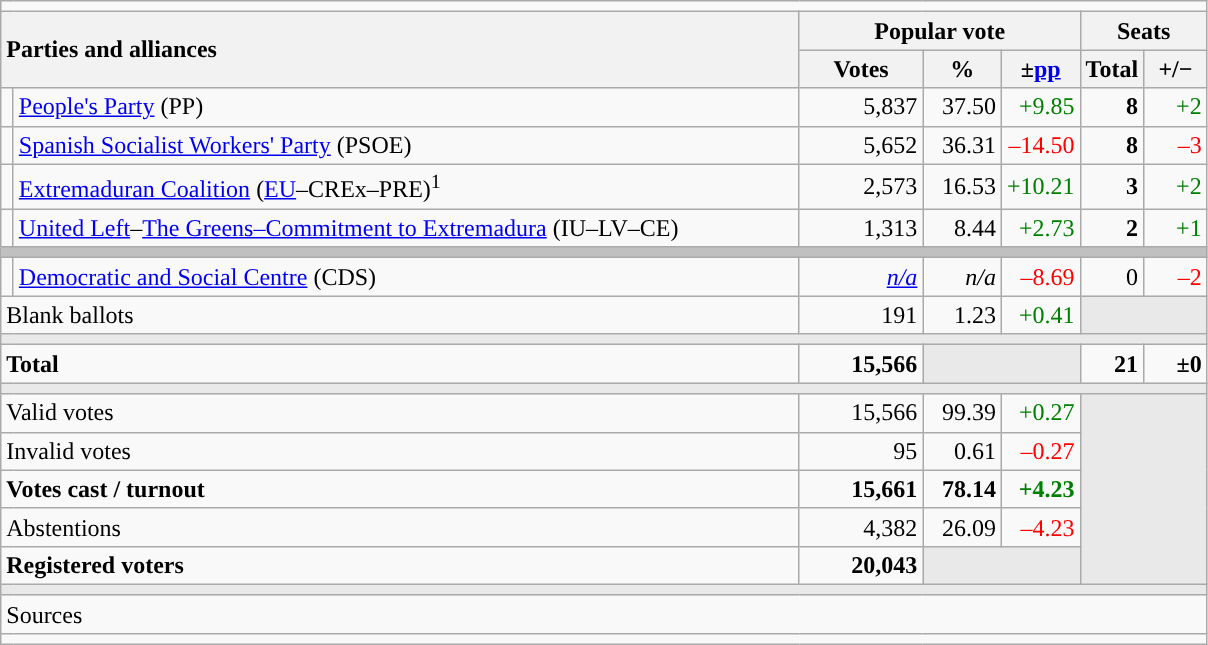<table class="wikitable" style="text-align:right;">
<tr>
<td colspan="7"></td>
</tr>
<tr>
<th style="text-align:left;" rowspan="2" colspan="2" width="525">Parties and alliances</th>
<th colspan="3">Popular vote</th>
<th colspan="2">Seats</th>
</tr>
<tr>
<th width="75">Votes</th>
<th width="45">%</th>
<th width="45">±<a href='#'>pp</a></th>
<th width="35">Total</th>
<th width="35">+/−</th>
</tr>
<tr>
<td width="1" style="color:inherit;background:"></td>
<td align="left"><a href='#'>People's Party</a> (PP)</td>
<td>5,837</td>
<td>37.50</td>
<td style="color:green;">+9.85</td>
<td><strong>8</strong></td>
<td style="color:green;">+2</td>
</tr>
<tr>
<td style="color:inherit;background:"></td>
<td align="left"><a href='#'>Spanish Socialist Workers' Party</a> (PSOE)</td>
<td>5,652</td>
<td>36.31</td>
<td style="color:red;">–14.50</td>
<td><strong>8</strong></td>
<td style="color:red;">–3</td>
</tr>
<tr>
<td style="color:inherit;background:"></td>
<td align="left"><a href='#'>Extremaduran Coalition</a> (<a href='#'>EU</a>–CREx–PRE)<sup>1</sup></td>
<td>2,573</td>
<td>16.53</td>
<td style="color:green;">+10.21</td>
<td><strong>3</strong></td>
<td style="color:green;">+2</td>
</tr>
<tr>
<td style="color:inherit;background:"></td>
<td align="left"><a href='#'>United Left</a>–<a href='#'>The Greens–Commitment to Extremadura</a> (IU–LV–CE)</td>
<td>1,313</td>
<td>8.44</td>
<td style="color:green;">+2.73</td>
<td><strong>2</strong></td>
<td style="color:green;">+1</td>
</tr>
<tr>
<td colspan="7" bgcolor="#C0C0C0"></td>
</tr>
<tr>
<td style="color:inherit;background:"></td>
<td align="left"><a href='#'>Democratic and Social Centre</a> (CDS)</td>
<td><em><a href='#'>n/a</a></em></td>
<td><em>n/a</em></td>
<td style="color:red;">–8.69</td>
<td>0</td>
<td style="color:red;">–2</td>
</tr>
<tr>
<td align="left" colspan="2">Blank ballots</td>
<td>191</td>
<td>1.23</td>
<td style="color:green;">+0.41</td>
<td bgcolor="#E9E9E9" colspan="2"></td>
</tr>
<tr>
<td colspan="7" bgcolor="#E9E9E9"></td>
</tr>
<tr style="font-weight:bold;">
<td align="left" colspan="2">Total</td>
<td>15,566</td>
<td bgcolor="#E9E9E9" colspan="2"></td>
<td>21</td>
<td>±0</td>
</tr>
<tr>
<td colspan="7" bgcolor="#E9E9E9"></td>
</tr>
<tr>
<td align="left" colspan="2">Valid votes</td>
<td>15,566</td>
<td>99.39</td>
<td style="color:green;">+0.27</td>
<td bgcolor="#E9E9E9" colspan="2" rowspan="5"></td>
</tr>
<tr>
<td align="left" colspan="2">Invalid votes</td>
<td>95</td>
<td>0.61</td>
<td style="color:red;">–0.27</td>
</tr>
<tr style="font-weight:bold;">
<td align="left" colspan="2">Votes cast / turnout</td>
<td>15,661</td>
<td>78.14</td>
<td style="color:green;">+4.23</td>
</tr>
<tr>
<td align="left" colspan="2">Abstentions</td>
<td>4,382</td>
<td>26.09</td>
<td style="color:red;">–4.23</td>
</tr>
<tr style="font-weight:bold;">
<td align="left" colspan="2">Registered voters</td>
<td>20,043</td>
<td bgcolor="#E9E9E9" colspan="2"></td>
</tr>
<tr>
<td colspan="7" bgcolor="#E9E9E9"></td>
</tr>
<tr>
<td align="left" colspan="7">Sources</td>
</tr>
<tr>
<td colspan="7" style="text-align:left; max-width:790px;"></td>
</tr>
</table>
